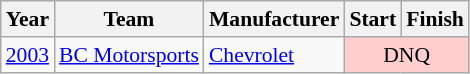<table class="wikitable" style="font-size: 90%;">
<tr>
<th>Year</th>
<th>Team</th>
<th>Manufacturer</th>
<th>Start</th>
<th>Finish</th>
</tr>
<tr>
<td><a href='#'>2003</a></td>
<td><a href='#'>BC Motorsports</a></td>
<td><a href='#'>Chevrolet</a></td>
<td align=center colspan=2 style="background:#FFCFCF;">DNQ</td>
</tr>
</table>
